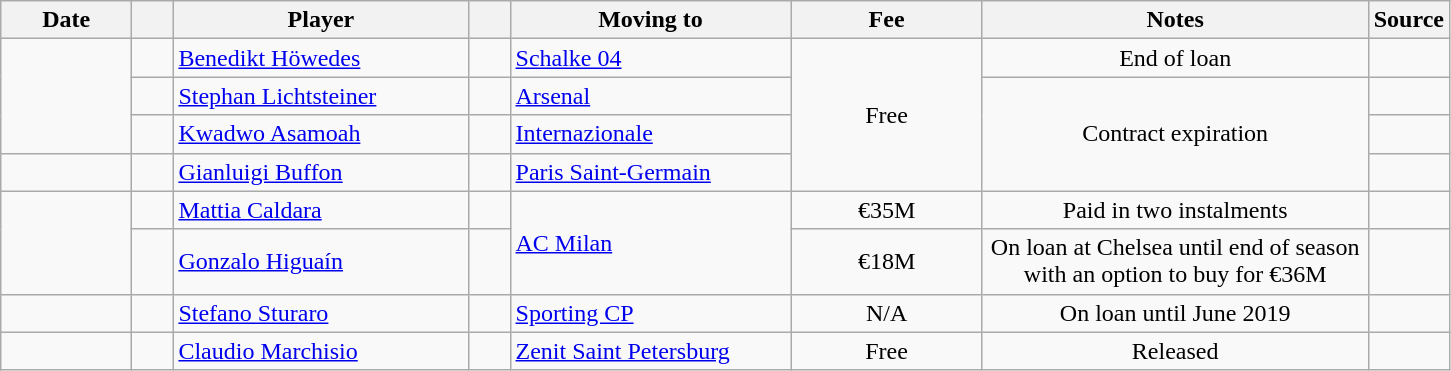<table class="wikitable sortable">
<tr>
<th style="width:80px;">Date</th>
<th style="width:20px;"></th>
<th style="width:190px;">Player</th>
<th style="width:20px;"></th>
<th style="width:180px;">Moving to</th>
<th style="width:120px;" class="unsortable">Fee</th>
<th style="width:250px;" class="unsortable">Notes</th>
<th style="width:20px;">Source</th>
</tr>
<tr>
<td rowspan="3"></td>
<td align=center></td>
<td> <a href='#'>Benedikt Höwedes</a></td>
<td align=center></td>
<td> <a href='#'>Schalke 04</a></td>
<td rowspan="4" align="center">Free</td>
<td align=center>End of loan</td>
<td><small></small></td>
</tr>
<tr>
<td align=center></td>
<td> <a href='#'>Stephan Lichtsteiner</a></td>
<td align=center></td>
<td> <a href='#'>Arsenal</a></td>
<td rowspan="3" align="center">Contract expiration</td>
<td><small></small></td>
</tr>
<tr>
<td align=center></td>
<td> <a href='#'>Kwadwo Asamoah</a></td>
<td align=center></td>
<td> <a href='#'>Internazionale</a></td>
<td><small> </small></td>
</tr>
<tr>
<td></td>
<td align=center></td>
<td> <a href='#'>Gianluigi Buffon</a></td>
<td align=center></td>
<td> <a href='#'>Paris Saint-Germain</a></td>
<td><small></small></td>
</tr>
<tr>
<td rowspan="2"></td>
<td align="center"></td>
<td> <a href='#'>Mattia Caldara</a></td>
<td align="center"></td>
<td rowspan="2"> <a href='#'>AC Milan</a></td>
<td align=center>€35M</td>
<td align=center>Paid in two instalments</td>
<td><small></small></td>
</tr>
<tr>
<td align="center"></td>
<td> <a href='#'>Gonzalo Higuaín</a></td>
<td align="center"></td>
<td align=center>€18M</td>
<td align=center>On loan at Chelsea until end of season with an option to buy for €36M</td>
<td><small></small></td>
</tr>
<tr>
<td></td>
<td align=center></td>
<td> <a href='#'>Stefano Sturaro</a></td>
<td align=center></td>
<td> <a href='#'>Sporting CP</a></td>
<td align=center>N/A</td>
<td align=center>On loan until June 2019</td>
<td><small></small></td>
</tr>
<tr>
<td></td>
<td align=center></td>
<td> <a href='#'>Claudio Marchisio</a></td>
<td align=center></td>
<td> <a href='#'>Zenit Saint Petersburg</a></td>
<td align="center">Free</td>
<td align=center>Released</td>
<td><small></small></td>
</tr>
</table>
